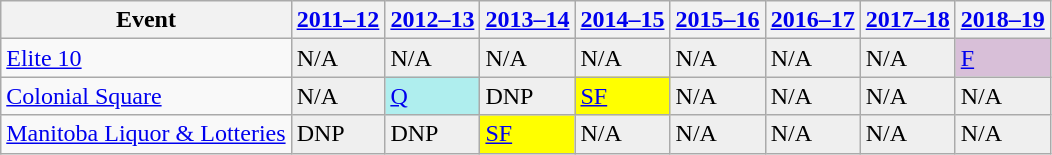<table class="wikitable">
<tr>
<th>Event</th>
<th><a href='#'>2011–12</a></th>
<th><a href='#'>2012–13</a></th>
<th><a href='#'>2013–14</a></th>
<th><a href='#'>2014–15</a></th>
<th><a href='#'>2015–16</a></th>
<th><a href='#'>2016–17</a></th>
<th><a href='#'>2017–18</a></th>
<th><a href='#'>2018–19</a></th>
</tr>
<tr>
<td><a href='#'>Elite 10</a></td>
<td style="background:#EFEFEF;">N/A</td>
<td style="background:#EFEFEF;">N/A</td>
<td style="background:#EFEFEF;">N/A</td>
<td style="background:#EFEFEF;">N/A</td>
<td style="background:#EFEFEF;">N/A</td>
<td style="background:#EFEFEF;">N/A</td>
<td style="background:#EFEFEF;">N/A</td>
<td style="background:thistle;"><a href='#'>F</a></td>
</tr>
<tr>
<td><a href='#'>Colonial Square</a></td>
<td style="background:#EFEFEF;">N/A</td>
<td style="background:#afeeee;"><a href='#'>Q</a></td>
<td style="background:#EFEFEF;">DNP</td>
<td style="background:yellow;"><a href='#'>SF</a></td>
<td style="background:#EFEFEF;">N/A</td>
<td style="background:#EFEFEF;">N/A</td>
<td style="background:#EFEFEF;">N/A</td>
<td style="background:#EFEFEF;">N/A</td>
</tr>
<tr>
<td><a href='#'>Manitoba Liquor & Lotteries</a></td>
<td style="background:#EFEFEF;">DNP</td>
<td style="background:#EFEFEF;">DNP</td>
<td style="background:yellow;"><a href='#'>SF</a></td>
<td style="background:#EFEFEF;">N/A</td>
<td style="background:#EFEFEF;">N/A</td>
<td style="background:#EFEFEF;">N/A</td>
<td style="background:#EFEFEF;">N/A</td>
<td style="background:#EFEFEF;">N/A</td>
</tr>
</table>
